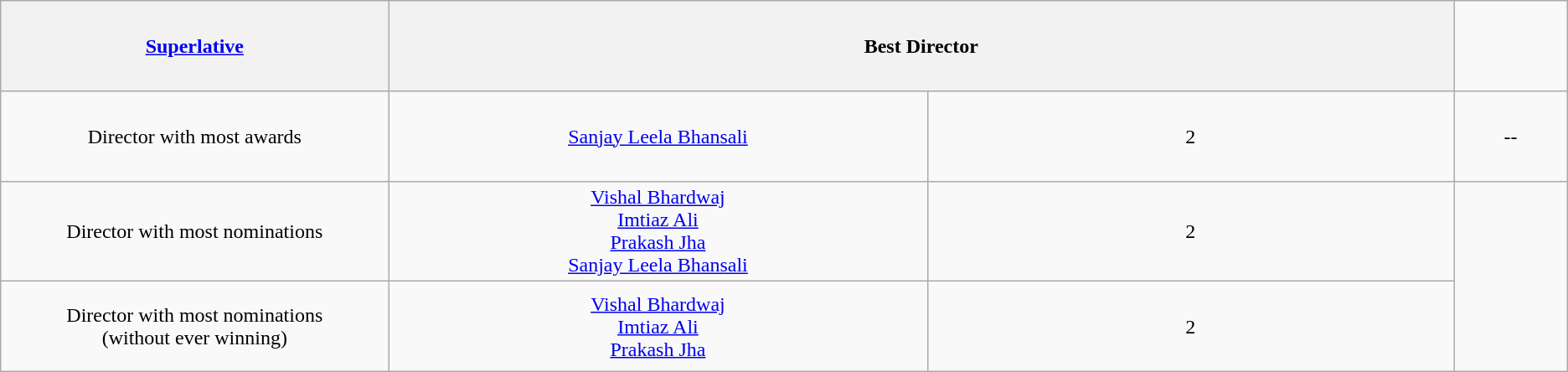<table class="wikitable" style="text-align: center">
<tr style="height:4.5em;">
<th style="width:350px;"><strong><a href='#'>Superlative</a></strong></th>
<th colspan="2" style="width:600px;"><strong>Best Director</strong></th>
</tr>
<tr style="height:4.5em;">
<td style="width:350px;">Director with most awards</td>
<td><a href='#'>Sanjay Leela Bhansali</a></td>
<td style="width:500px;">2</td>
<td style="width:100px;">--</td>
</tr>
<tr style="height:4.5em;">
<td>Director with most nominations</td>
<td style="width:500px;"><a href='#'>Vishal Bhardwaj</a><br> <a href='#'>Imtiaz Ali</a><br> <a href='#'>Prakash Jha</a><br> <a href='#'>Sanjay Leela Bhansali</a></td>
<td style="width:100px;">2</td>
</tr>
<tr style="height:4.5em;">
<td>Director with most nominations<br>(without ever winning)</td>
<td style="width:500px;"><a href='#'>Vishal Bhardwaj</a><br> <a href='#'>Imtiaz Ali</a><br> <a href='#'>Prakash Jha</a></td>
<td style="width:100px;">2</td>
</tr>
</table>
